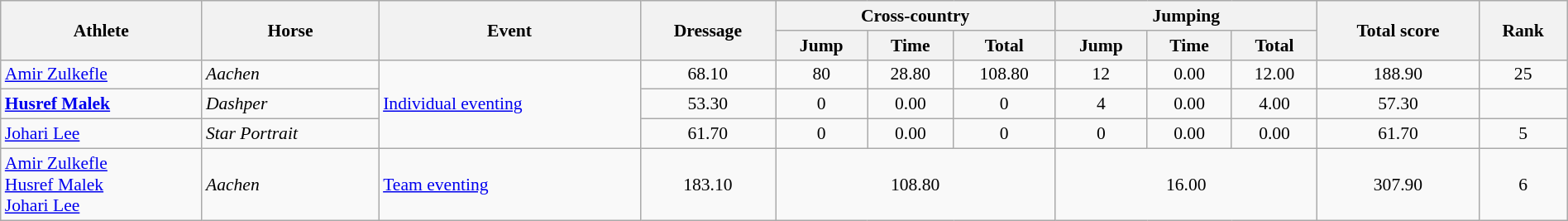<table class="wikitable" width="100%" style="text-align:center; font-size:90%;">
<tr>
<th rowspan=2>Athlete</th>
<th rowspan=2>Horse</th>
<th rowspan=2>Event</th>
<th rowspan=2>Dressage</th>
<th colspan=3>Cross-country</th>
<th colspan=3>Jumping</th>
<th rowspan=2>Total score</th>
<th rowspan=2>Rank</th>
</tr>
<tr>
<th>Jump</th>
<th>Time</th>
<th>Total</th>
<th>Jump</th>
<th>Time</th>
<th>Total</th>
</tr>
<tr>
<td align=left><a href='#'>Amir Zulkefle</a></td>
<td align=left><em>Aachen</em></td>
<td align=left rowspan=3><a href='#'>Individual eventing</a></td>
<td>68.10</td>
<td>80</td>
<td>28.80</td>
<td>108.80</td>
<td>12</td>
<td>0.00</td>
<td>12.00</td>
<td>188.90</td>
<td>25</td>
</tr>
<tr>
<td align=left><strong><a href='#'>Husref Malek</a></strong></td>
<td align=left><em>Dashper</em></td>
<td>53.30</td>
<td>0</td>
<td>0.00</td>
<td>0</td>
<td>4</td>
<td>0.00</td>
<td>4.00</td>
<td>57.30</td>
<td></td>
</tr>
<tr>
<td align=left><a href='#'>Johari Lee</a></td>
<td align=left><em>Star Portrait</em></td>
<td>61.70</td>
<td>0</td>
<td>0.00</td>
<td>0</td>
<td>0</td>
<td>0.00</td>
<td>0.00</td>
<td>61.70</td>
<td>5</td>
</tr>
<tr>
<td align=left><a href='#'>Amir Zulkefle</a><br><a href='#'>Husref Malek</a><br><a href='#'>Johari Lee</a></td>
<td align=left><em>Aachen</em></td>
<td align=left rowspan=3><a href='#'>Team eventing</a></td>
<td>183.10</td>
<td colspan=3>108.80</td>
<td colspan=3>16.00</td>
<td>307.90</td>
<td>6</td>
</tr>
</table>
